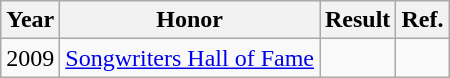<table class="wikitable plainrowheaders">
<tr>
<th>Year</th>
<th>Honor</th>
<th>Result</th>
<th>Ref.</th>
</tr>
<tr>
<td>2009</td>
<td><a href='#'>Songwriters Hall of Fame</a></td>
<td></td>
<td align="center"></td>
</tr>
</table>
